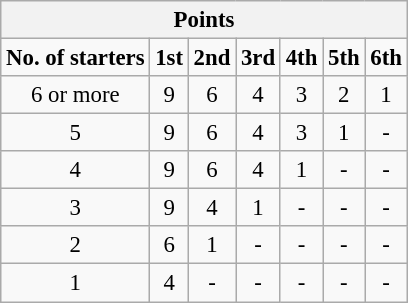<table class="wikitable" style="font-size:95%; text-align:center">
<tr>
<th colspan="7">Points</th>
</tr>
<tr>
<td><strong>No. of starters</strong></td>
<td><strong>1st</strong></td>
<td><strong>2nd</strong></td>
<td><strong>3rd</strong></td>
<td><strong>4th</strong></td>
<td><strong>5th</strong></td>
<td><strong>6th</strong></td>
</tr>
<tr>
<td>6 or more</td>
<td>9</td>
<td>6</td>
<td>4</td>
<td>3</td>
<td>2</td>
<td>1</td>
</tr>
<tr>
<td>5</td>
<td>9</td>
<td>6</td>
<td>4</td>
<td>3</td>
<td>1</td>
<td>-</td>
</tr>
<tr>
<td>4</td>
<td>9</td>
<td>6</td>
<td>4</td>
<td>1</td>
<td>-</td>
<td>-</td>
</tr>
<tr>
<td>3</td>
<td>9</td>
<td>4</td>
<td>1</td>
<td>-</td>
<td>-</td>
<td>-</td>
</tr>
<tr>
<td>2</td>
<td>6</td>
<td>1</td>
<td>-</td>
<td>-</td>
<td>-</td>
<td>-</td>
</tr>
<tr>
<td>1</td>
<td>4</td>
<td>-</td>
<td>-</td>
<td>-</td>
<td>-</td>
<td>-</td>
</tr>
</table>
